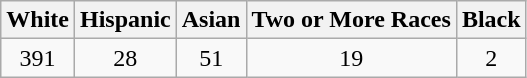<table class="wikitable" style=text-align:center>
<tr>
<th>White</th>
<th>Hispanic</th>
<th>Asian</th>
<th>Two or More Races</th>
<th>Black</th>
</tr>
<tr>
<td>391</td>
<td>28</td>
<td>51</td>
<td>19</td>
<td>2</td>
</tr>
</table>
